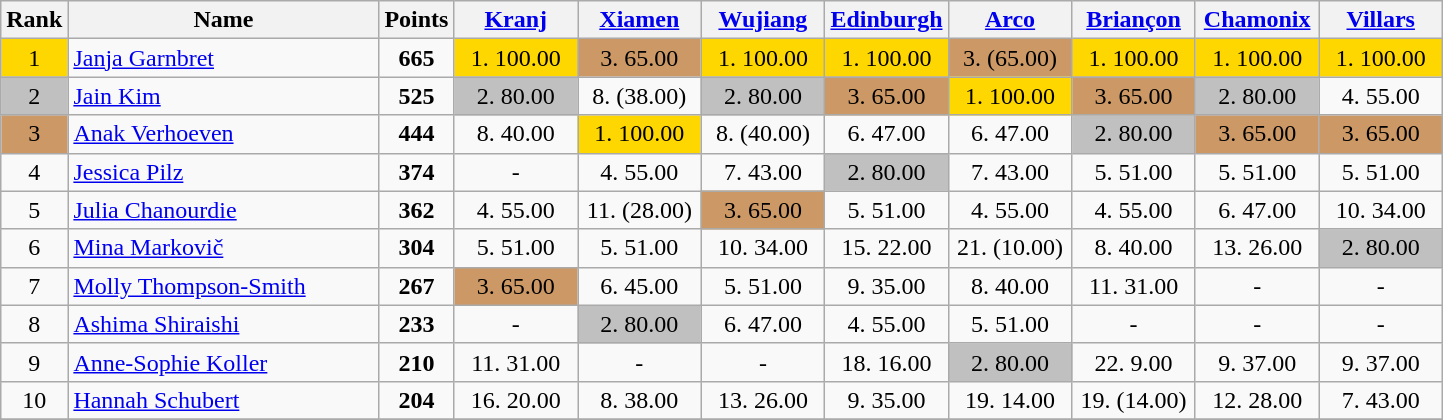<table class="wikitable sortable">
<tr>
<th>Rank</th>
<th width = "200">Name</th>
<th>Points</th>
<th width = "75" data-sort-type="number"><a href='#'>Kranj</a></th>
<th width = "75" data-sort-type="number"><a href='#'>Xiamen</a></th>
<th width = "75" data-sort-type="number"><a href='#'>Wujiang</a></th>
<th width = "75" data-sort-type="number"><a href='#'>Edinburgh</a></th>
<th width = "75" data-sort-type="number"><a href='#'>Arco</a></th>
<th width = "75" data-sort-type="number"><a href='#'>Briançon</a></th>
<th width = "75" data-sort-type="number"><a href='#'>Chamonix</a></th>
<th width = "75" data-sort-type="number"><a href='#'>Villars</a></th>
</tr>
<tr>
<td align="center" style="background: gold">1</td>
<td> <a href='#'>Janja Garnbret</a></td>
<td align="center"><strong>665</strong></td>
<td align="center" style="background: gold">1. 100.00</td>
<td align="center" style="background: #cc9966">3. 65.00</td>
<td align="center" style="background: gold">1. 100.00</td>
<td align="center" style="background: gold">1. 100.00</td>
<td align="center" style="background: #cc9966">3. (65.00)</td>
<td align="center" style="background: gold">1. 100.00</td>
<td align="center" style="background: gold">1. 100.00</td>
<td align="center" style="background: gold">1. 100.00</td>
</tr>
<tr>
<td align="center" style="background: silver">2</td>
<td> <a href='#'>Jain Kim</a></td>
<td align="center"><strong>525</strong></td>
<td align="center" style="background: silver">2. 80.00</td>
<td align="center">8. (38.00)</td>
<td align="center" style="background: silver">2. 80.00</td>
<td align="center" style="background: #cc9966">3. 65.00</td>
<td align="center" style="background: gold">1. 100.00</td>
<td align="center" style="background: #cc9966">3. 65.00</td>
<td align="center" style="background: silver">2. 80.00</td>
<td align="center">4. 55.00</td>
</tr>
<tr>
<td align="center" style="background: #cc9966">3</td>
<td> <a href='#'>Anak Verhoeven</a></td>
<td align="center"><strong>444</strong></td>
<td align="center">8. 40.00</td>
<td align="center" style="background: gold">1. 100.00</td>
<td align="center">8. (40.00)</td>
<td align="center">6. 47.00</td>
<td align="center">6. 47.00</td>
<td align="center" style="background: silver">2. 80.00</td>
<td align="center" style="background: #cc9966">3. 65.00</td>
<td align="center" style="background: #cc9966">3. 65.00</td>
</tr>
<tr>
<td align="center">4</td>
<td> <a href='#'>Jessica Pilz</a></td>
<td align="center"><strong>374</strong></td>
<td align="center">-</td>
<td align="center">4. 55.00</td>
<td align="center">7. 43.00</td>
<td align="center" style="background: silver">2. 80.00</td>
<td align="center">7. 43.00</td>
<td align="center">5. 51.00</td>
<td align="center">5. 51.00</td>
<td align="center">5. 51.00</td>
</tr>
<tr>
<td align="center">5</td>
<td> <a href='#'>Julia Chanourdie</a></td>
<td align="center"><strong>362</strong></td>
<td align="center">4. 55.00</td>
<td align="center">11. (28.00)</td>
<td align="center" style="background: #cc9966">3. 65.00</td>
<td align="center">5. 51.00</td>
<td align="center">4. 55.00</td>
<td align="center">4. 55.00</td>
<td align="center">6. 47.00</td>
<td align="center">10. 34.00</td>
</tr>
<tr>
<td align="center">6</td>
<td> <a href='#'>Mina Markovič</a></td>
<td align="center"><strong>304</strong></td>
<td align="center">5. 51.00</td>
<td align="center">5. 51.00</td>
<td align="center">10. 34.00</td>
<td align="center">15. 22.00</td>
<td align="center">21. (10.00)</td>
<td align="center">8. 40.00</td>
<td align="center">13. 26.00</td>
<td align="center" style="background: silver">2. 80.00</td>
</tr>
<tr>
<td align="center">7</td>
<td> <a href='#'>Molly Thompson-Smith</a></td>
<td align="center"><strong>267</strong></td>
<td align="center" style="background: #cc9966">3. 65.00</td>
<td align="center">6. 45.00</td>
<td align="center">5. 51.00</td>
<td align="center">9. 35.00</td>
<td align="center">8. 40.00</td>
<td align="center">11. 31.00</td>
<td align="center">-</td>
<td align="center">-</td>
</tr>
<tr>
<td align="center">8</td>
<td> <a href='#'>Ashima Shiraishi</a></td>
<td align="center"><strong>233</strong></td>
<td align="center">-</td>
<td align="center" style="background: silver">2. 80.00</td>
<td align="center">6. 47.00</td>
<td align="center">4. 55.00</td>
<td align="center">5. 51.00</td>
<td align="center">-</td>
<td align="center">-</td>
<td align="center">-</td>
</tr>
<tr>
<td align="center">9</td>
<td> <a href='#'>Anne-Sophie Koller</a></td>
<td align="center"><strong>210</strong></td>
<td align="center">11. 31.00</td>
<td align="center">-</td>
<td align="center">-</td>
<td align="center">18. 16.00</td>
<td align="center" style="background: silver">2. 80.00</td>
<td align="center">22. 9.00</td>
<td align="center">9. 37.00</td>
<td align="center">9. 37.00</td>
</tr>
<tr>
<td align="center">10</td>
<td> <a href='#'>Hannah Schubert</a></td>
<td align="center"><strong>204</strong></td>
<td align="center">16. 20.00</td>
<td align="center">8. 38.00</td>
<td align="center">13. 26.00</td>
<td align="center">9. 35.00</td>
<td align="center">19. 14.00</td>
<td align="center">19. (14.00)</td>
<td align="center">12. 28.00</td>
<td align="center">7. 43.00</td>
</tr>
<tr>
</tr>
</table>
